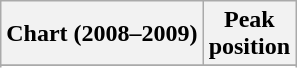<table class="wikitable sortable">
<tr>
<th>Chart (2008–2009)</th>
<th>Peak<br>position</th>
</tr>
<tr>
</tr>
<tr>
</tr>
<tr>
</tr>
<tr>
</tr>
<tr>
</tr>
</table>
